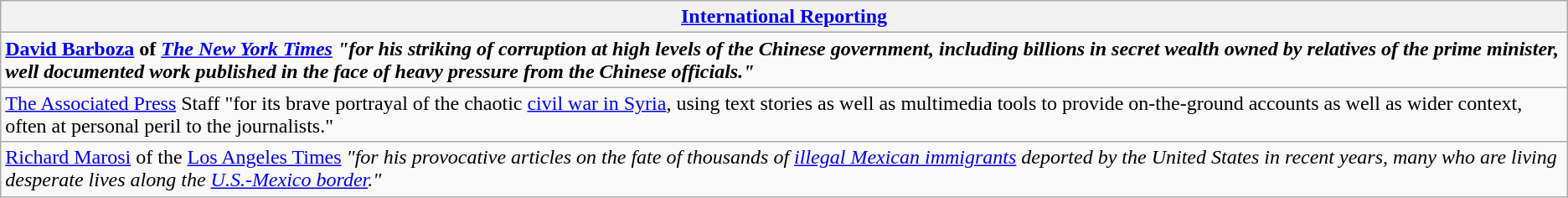<table class="wikitable" style="float:left; float:none;">
<tr>
<th><a href='#'>International Reporting</a></th>
</tr>
<tr>
<td><strong><a href='#'>David Barboza</a> of <em><a href='#'>The New York Times</a><strong><em> "for his striking  of corruption at high levels of the Chinese government, including billions in secret wealth owned by relatives of the prime minister, well documented work published in the face of heavy pressure from the Chinese officials."</td>
</tr>
<tr>
<td><a href='#'>The Associated Press</a> Staff "for its brave portrayal of the chaotic <a href='#'>civil war in Syria</a>, using text stories as well as multimedia tools to provide on-the-ground accounts as well as wider context, often at personal peril to the journalists."</td>
</tr>
<tr>
<td><a href='#'>Richard Marosi</a> of the </em><a href='#'>Los Angeles Times</a><em> "for his provocative articles on the fate of thousands of <a href='#'>illegal Mexican immigrants</a> deported by the United States in recent years, many who are living desperate lives along the <a href='#'>U.S.-Mexico border</a>."</td>
</tr>
</table>
